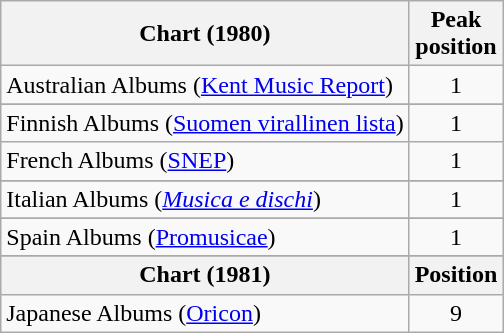<table class="wikitable sortable">
<tr>
<th>Chart (1980)</th>
<th>Peak<br>position</th>
</tr>
<tr>
<td align="left">Australian Albums (<a href='#'>Kent Music Report</a>)</td>
<td style="text-align:center;">1</td>
</tr>
<tr>
</tr>
<tr>
</tr>
<tr>
</tr>
<tr>
<td>Finnish Albums (<a href='#'>Suomen virallinen lista</a>)</td>
<td style="text-align:center;">1</td>
</tr>
<tr>
<td align="left">French Albums (<a href='#'>SNEP</a>)</td>
<td style="text-align:center;">1</td>
</tr>
<tr>
</tr>
<tr>
<td>Italian Albums (<em><a href='#'>Musica e dischi</a></em>)</td>
<td style="text-align:center;">1</td>
</tr>
<tr>
</tr>
<tr>
</tr>
<tr>
</tr>
<tr>
<td>Spain Albums (<a href='#'>Promusicae</a>)</td>
<td align="center">1</td>
</tr>
<tr>
</tr>
<tr>
</tr>
<tr>
</tr>
<tr>
<th>Chart (1981)</th>
<th>Position</th>
</tr>
<tr>
<td align="left">Japanese Albums (<a href='#'>Oricon</a>)</td>
<td style="text-align:center;">9</td>
</tr>
</table>
